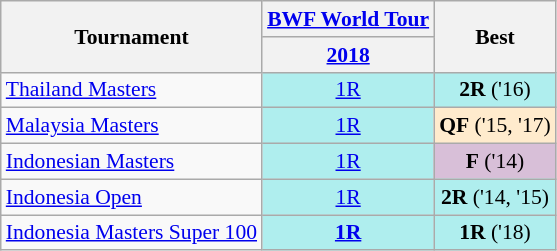<table style='font-size: 90%; text-align:center;' class='wikitable'>
<tr>
<th rowspan="2">Tournament</th>
<th><strong><a href='#'>BWF World Tour</a></strong></th>
<th rowspan="2">Best</th>
</tr>
<tr>
<th><a href='#'>2018</a></th>
</tr>
<tr>
<td align=left><a href='#'>Thailand Masters</a></td>
<td bgcolor=AFEEEE><a href='#'>1R</a></td>
<td bgcolor=AFEEEE><strong>2R</strong> ('16)</td>
</tr>
<tr>
<td align=left><a href='#'>Malaysia Masters</a></td>
<td bgcolor=AFEEEE><a href='#'>1R</a></td>
<td bgcolor=FFEBCD><strong>QF</strong> ('15, '17)</td>
</tr>
<tr>
<td align=left><a href='#'>Indonesian Masters</a></td>
<td bgcolor=AFEEEE><a href='#'>1R</a></td>
<td bgcolor=D8BFD8><strong>F</strong> ('14)</td>
</tr>
<tr>
<td align=left><a href='#'>Indonesia Open</a></td>
<td bgcolor=AFEEEE><a href='#'>1R</a></td>
<td bgcolor=AFEEEE><strong>2R</strong> ('14, '15)</td>
</tr>
<tr>
<td align=left><a href='#'>Indonesia Masters Super 100</a></td>
<td bgcolor=AFEEEE><a href='#'><strong>1R</strong></a></td>
<td bgcolor=AFEEEE><strong>1R</strong> ('18)</td>
</tr>
</table>
